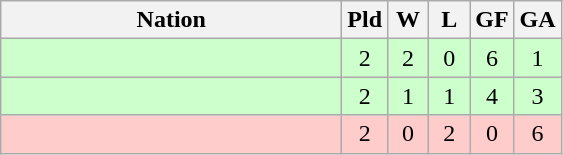<table class=wikitable style="text-align:center">
<tr>
<th width=220>Nation</th>
<th width=20>Pld</th>
<th width=20>W</th>
<th width=20>L</th>
<th width=20>GF</th>
<th width=20>GA</th>
</tr>
<tr bgcolor=ccffcc>
<td align=left></td>
<td>2</td>
<td>2</td>
<td>0</td>
<td>6</td>
<td>1</td>
</tr>
<tr bgcolor=ccffcc>
<td align=left></td>
<td>2</td>
<td>1</td>
<td>1</td>
<td>4</td>
<td>3</td>
</tr>
<tr bgcolor=ffcccc>
<td align=left></td>
<td>2</td>
<td>0</td>
<td>2</td>
<td>0</td>
<td>6</td>
</tr>
</table>
